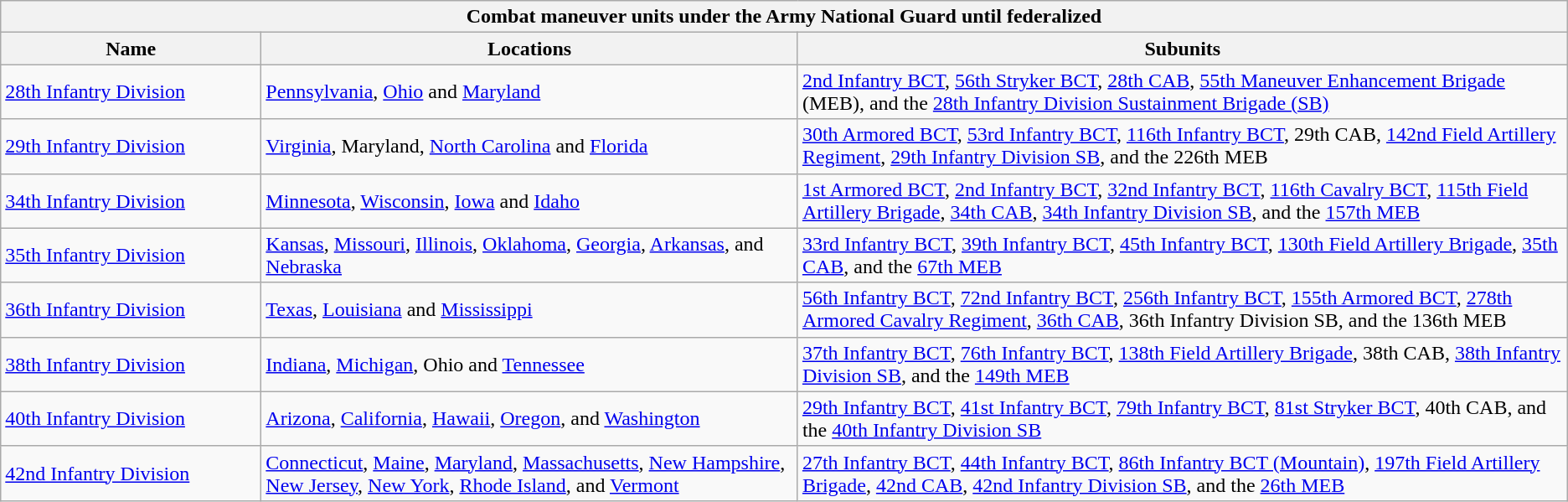<table class="wikitable">
<tr>
<th colspan="3"> Combat maneuver units under the Army National Guard until federalized</th>
</tr>
<tr>
<th scope="col" style="width:150px">Name</th>
<th>Locations</th>
<th>Subunits</th>
</tr>
<tr>
<td width=200> <a href='#'>28th Infantry Division</a></td>
<td><a href='#'>Pennsylvania</a>, <a href='#'>Ohio</a> and <a href='#'>Maryland</a></td>
<td><a href='#'>2nd Infantry BCT</a>, <a href='#'>56th Stryker BCT</a>, <a href='#'>28th CAB</a>,  <a href='#'>55th Maneuver Enhancement Brigade</a> (MEB), and the <a href='#'>28th Infantry Division Sustainment Brigade (SB)</a></td>
</tr>
<tr>
<td> <a href='#'>29th Infantry Division</a></td>
<td><a href='#'>Virginia</a>, Maryland, <a href='#'>North Carolina</a> and <a href='#'>Florida</a></td>
<td> <a href='#'>30th Armored BCT</a>,  <a href='#'>53rd Infantry BCT</a>, <a href='#'>116th Infantry BCT</a>, 29th CAB,  <a href='#'>142nd Field Artillery Regiment</a>, <a href='#'>29th Infantry Division SB</a>, and the  226th MEB</td>
</tr>
<tr>
<td> <a href='#'>34th Infantry Division</a></td>
<td><a href='#'>Minnesota</a>, <a href='#'>Wisconsin</a>, <a href='#'>Iowa</a> and <a href='#'>Idaho</a></td>
<td><a href='#'>1st Armored BCT</a>, <a href='#'>2nd Infantry BCT</a>,  <a href='#'>32nd Infantry BCT</a>,  <a href='#'>116th Cavalry BCT</a>,  <a href='#'>115th Field Artillery Brigade</a>, <a href='#'>34th CAB</a>, <a href='#'>34th Infantry Division SB</a>, and the  <a href='#'>157th MEB</a></td>
</tr>
<tr>
<td> <a href='#'>35th Infantry Division</a></td>
<td><a href='#'>Kansas</a>, <a href='#'>Missouri</a>, <a href='#'>Illinois</a>, <a href='#'>Oklahoma</a>, <a href='#'>Georgia</a>, <a href='#'>Arkansas</a>, and <a href='#'>Nebraska</a></td>
<td> <a href='#'>33rd Infantry BCT</a>,  <a href='#'>39th Infantry BCT</a>,  <a href='#'>45th Infantry BCT</a>,  <a href='#'>130th Field Artillery Brigade</a>, <a href='#'>35th CAB</a>, and the  <a href='#'>67th MEB</a></td>
</tr>
<tr>
<td> <a href='#'>36th Infantry Division</a></td>
<td><a href='#'>Texas</a>, <a href='#'>Louisiana</a> and <a href='#'>Mississippi</a></td>
<td><a href='#'>56th Infantry BCT</a>, <a href='#'>72nd Infantry BCT</a>,  <a href='#'>256th Infantry BCT</a>,  <a href='#'>155th Armored BCT</a>,  <a href='#'>278th Armored Cavalry Regiment</a>, <a href='#'>36th CAB</a>, 36th Infantry Division SB, and the  136th MEB</td>
</tr>
<tr>
<td> <a href='#'>38th Infantry Division</a></td>
<td><a href='#'>Indiana</a>, <a href='#'>Michigan</a>, Ohio and <a href='#'>Tennessee</a></td>
<td> <a href='#'>37th Infantry BCT</a>,  <a href='#'>76th Infantry BCT</a>,  <a href='#'>138th Field Artillery Brigade</a>, 38th CAB, <a href='#'>38th Infantry Division SB</a>, and the  <a href='#'>149th MEB</a></td>
</tr>
<tr>
<td> <a href='#'>40th Infantry Division</a></td>
<td><a href='#'>Arizona</a>, <a href='#'>California</a>, <a href='#'>Hawaii</a>, <a href='#'>Oregon</a>, and <a href='#'>Washington</a></td>
<td> <a href='#'>29th Infantry BCT</a>,  <a href='#'>41st Infantry BCT</a>,  <a href='#'>79th Infantry BCT</a>,  <a href='#'>81st Stryker BCT</a>, 40th CAB, and the <a href='#'>40th Infantry Division SB</a></td>
</tr>
<tr>
<td> <a href='#'>42nd Infantry Division</a></td>
<td><a href='#'>Connecticut</a>, <a href='#'>Maine</a>, <a href='#'>Maryland</a>, <a href='#'>Massachusetts</a>, <a href='#'>New Hampshire</a>, <a href='#'>New Jersey</a>, <a href='#'>New York</a>, <a href='#'>Rhode Island</a>, and <a href='#'>Vermont</a></td>
<td> <a href='#'>27th Infantry BCT</a>,  <a href='#'>44th Infantry BCT</a>,  <a href='#'>86th Infantry BCT (Mountain)</a>,  <a href='#'>197th Field Artillery Brigade</a>, <a href='#'>42nd CAB</a>, <a href='#'>42nd Infantry Division SB</a>, and the  <a href='#'>26th MEB</a></td>
</tr>
</table>
